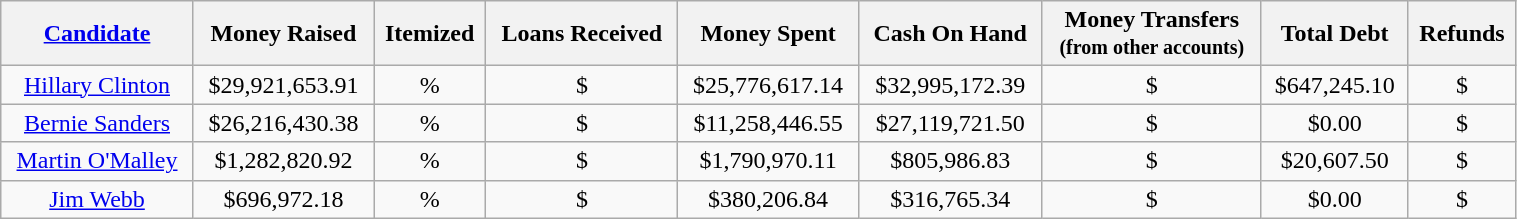<table class="sortable wikitable"  style="text-align:center; width:80%;">
<tr>
<th><a href='#'>Candidate</a></th>
<th>Money Raised</th>
<th>Itemized</th>
<th>Loans Received</th>
<th>Money Spent</th>
<th>Cash On Hand</th>
<th>Money Transfers<br><small>(from other accounts)</small></th>
<th>Total Debt</th>
<th>Refunds</th>
</tr>
<tr>
<td><a href='#'>Hillary Clinton</a></td>
<td>$29,921,653.91 </td>
<td>% </td>
<td>$ </td>
<td>$25,776,617.14 </td>
<td>$32,995,172.39  </td>
<td>$ </td>
<td>$647,245.10  </td>
<td>$ </td>
</tr>
<tr>
<td><a href='#'>Bernie Sanders</a></td>
<td>$26,216,430.38 </td>
<td>% </td>
<td>$ </td>
<td>$11,258,446.55  </td>
<td>$27,119,721.50 </td>
<td>$ </td>
<td>$0.00  </td>
<td>$ </td>
</tr>
<tr>
<td><a href='#'>Martin O'Malley</a></td>
<td>$1,282,820.92 </td>
<td>% </td>
<td>$ </td>
<td>$1,790,970.11  </td>
<td>$805,986.83  </td>
<td>$ </td>
<td>$20,607.50  </td>
<td>$ </td>
</tr>
<tr>
<td><a href='#'>Jim Webb</a></td>
<td>$696,972.18 </td>
<td>% </td>
<td>$ </td>
<td>$380,206.84  </td>
<td>$316,765.34  </td>
<td>$ </td>
<td>$0.00  </td>
<td>$ </td>
</tr>
</table>
